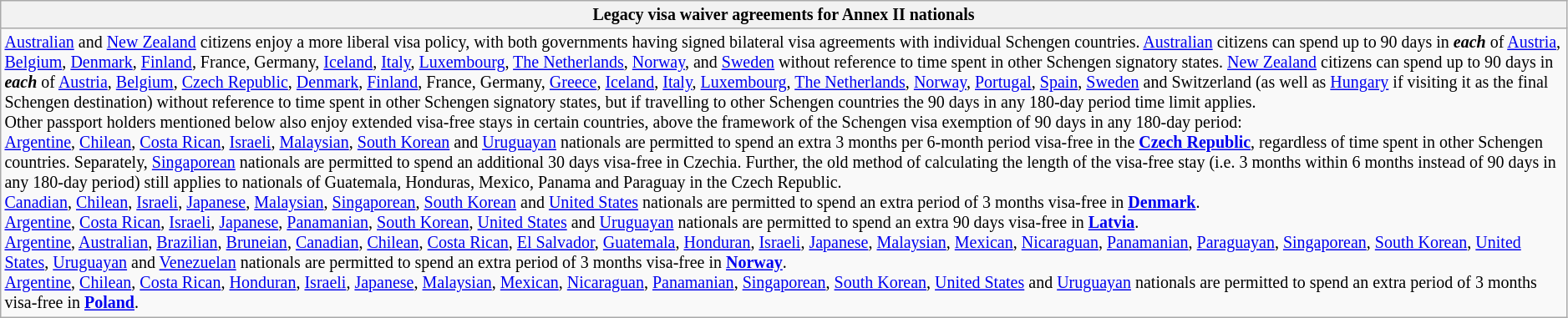<table class="wikitable collapsible collapsed" style="text-align: left; font-size: smaller; table-layout: fixed;">
<tr>
<th style="width:100%;">Legacy visa waiver agreements for Annex II nationals</th>
</tr>
<tr>
<td><a href='#'>Australian</a> and <a href='#'>New Zealand</a> citizens enjoy a more liberal visa policy, with both governments having signed bilateral visa agreements with individual Schengen countries. <a href='#'>Australian</a> citizens can spend up to 90 days in <strong><em>each</em></strong> of <a href='#'>Austria</a>, <a href='#'>Belgium</a>, <a href='#'>Denmark</a>, <a href='#'>Finland</a>, France, Germany, <a href='#'>Iceland</a>, <a href='#'>Italy</a>, <a href='#'>Luxembourg</a>, <a href='#'>The Netherlands</a>, <a href='#'>Norway</a>, and <a href='#'>Sweden</a> without reference to time spent in other Schengen signatory states. <a href='#'>New Zealand</a> citizens can spend up to 90 days in <strong><em>each</em></strong> of <a href='#'>Austria</a>, <a href='#'>Belgium</a>, <a href='#'>Czech Republic</a>, <a href='#'>Denmark</a>, <a href='#'>Finland</a>, France, Germany, <a href='#'>Greece</a>, <a href='#'>Iceland</a>, <a href='#'>Italy</a>, <a href='#'>Luxembourg</a>, <a href='#'>The Netherlands</a>, <a href='#'>Norway</a>, <a href='#'>Portugal</a>, <a href='#'>Spain</a>, <a href='#'>Sweden</a> and Switzerland (as well as <a href='#'>Hungary</a> if visiting it as the final Schengen destination) without reference to time spent in other Schengen signatory states, but if travelling to other Schengen countries the 90 days in any 180-day period time limit applies.<br>Other passport holders mentioned below also enjoy extended visa-free stays in certain countries, above the framework of the Schengen visa exemption of 90 days in any 180-day period:<br><a href='#'>Argentine</a>, <a href='#'>Chilean</a>, <a href='#'>Costa Rican</a>, <a href='#'>Israeli</a>, <a href='#'>Malaysian</a>, <a href='#'>South Korean</a> and <a href='#'>Uruguayan</a> nationals are permitted to spend an extra 3 months per 6-month period visa-free in the <strong><a href='#'>Czech Republic</a></strong>, regardless of time spent in other Schengen countries. Separately, <a href='#'>Singaporean</a> nationals are permitted to spend an additional 30 days visa-free in Czechia. Further, the old method of calculating the length of the visa-free stay (i.e. 3 months within 6 months instead of 90 days in any 180-day period) still applies to nationals of Guatemala, Honduras, Mexico, Panama and Paraguay in the Czech Republic.<br><a href='#'>Canadian</a>, <a href='#'>Chilean</a>, <a href='#'>Israeli</a>, <a href='#'>Japanese</a>, <a href='#'>Malaysian</a>, <a href='#'>Singaporean</a>, <a href='#'>South Korean</a> and <a href='#'>United States</a> nationals are permitted to spend an extra period of 3 months visa-free in <strong><a href='#'>Denmark</a></strong>.<br><a href='#'>Argentine</a>, <a href='#'>Costa Rican</a>, <a href='#'>Israeli</a>, <a href='#'>Japanese</a>, <a href='#'>Panamanian</a>, <a href='#'>South Korean</a>, <a href='#'>United States</a> and <a href='#'>Uruguayan</a> nationals are permitted to spend an extra 90 days visa-free in <strong><a href='#'>Latvia</a></strong>.<br><a href='#'>Argentine</a>, <a href='#'>Australian</a>, <a href='#'>Brazilian</a>, <a href='#'>Bruneian</a>, <a href='#'>Canadian</a>, <a href='#'>Chilean</a>, <a href='#'>Costa Rican</a>, <a href='#'>El Salvador</a>, <a href='#'>Guatemala</a>, <a href='#'>Honduran</a>, <a href='#'>Israeli</a>, <a href='#'>Japanese</a>, <a href='#'>Malaysian</a>, <a href='#'>Mexican</a>, <a href='#'>Nicaraguan</a>, <a href='#'>Panamanian</a>, <a href='#'>Paraguayan</a>, <a href='#'>Singaporean</a>, <a href='#'>South Korean</a>, <a href='#'>United States</a>, <a href='#'>Uruguayan</a> and <a href='#'>Venezuelan</a> nationals are permitted to spend an extra period of 3 months visa-free in <strong><a href='#'>Norway</a></strong>.<br><a href='#'>Argentine</a>, <a href='#'>Chilean</a>, <a href='#'>Costa Rican</a>, <a href='#'>Honduran</a>, <a href='#'>Israeli</a>, <a href='#'>Japanese</a>, <a href='#'>Malaysian</a>, <a href='#'>Mexican</a>, <a href='#'>Nicaraguan</a>, <a href='#'>Panamanian</a>, <a href='#'>Singaporean</a>, <a href='#'>South Korean</a>, <a href='#'>United States</a> and <a href='#'>Uruguayan</a> nationals are permitted to spend an extra period of 3 months visa-free in <strong><a href='#'>Poland</a></strong>.</td>
</tr>
</table>
